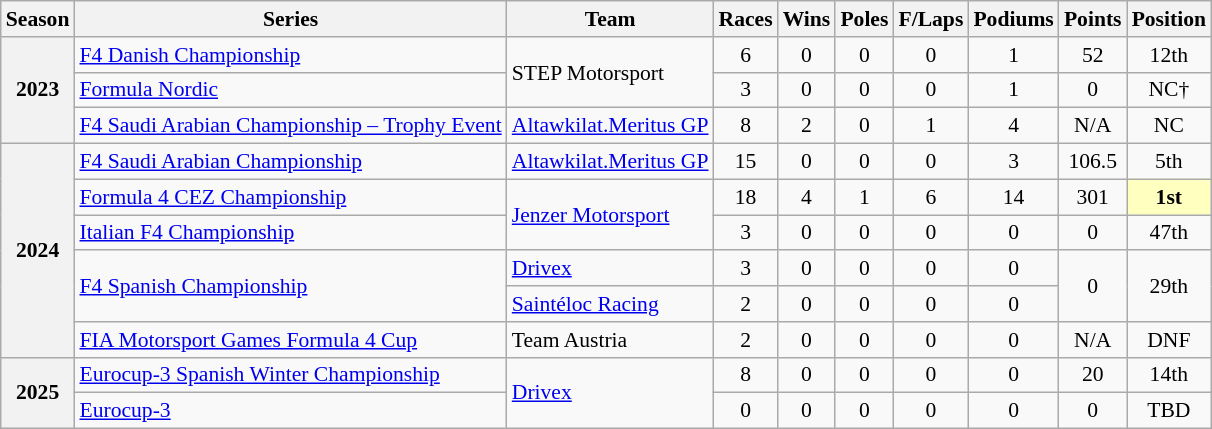<table class="wikitable" style="font-size: 90%; text-align:center">
<tr>
<th>Season</th>
<th>Series</th>
<th>Team</th>
<th>Races</th>
<th>Wins</th>
<th>Poles</th>
<th>F/Laps</th>
<th>Podiums</th>
<th>Points</th>
<th>Position</th>
</tr>
<tr>
<th rowspan="3">2023</th>
<td align="left"><a href='#'>F4 Danish Championship</a></td>
<td rowspan="2" align="left">STEP Motorsport</td>
<td>6</td>
<td>0</td>
<td>0</td>
<td>0</td>
<td>1</td>
<td>52</td>
<td>12th</td>
</tr>
<tr>
<td align=left><a href='#'>Formula Nordic</a></td>
<td>3</td>
<td>0</td>
<td>0</td>
<td>0</td>
<td>1</td>
<td>0</td>
<td>NC†</td>
</tr>
<tr>
<td align="left"><a href='#'>F4 Saudi Arabian Championship – Trophy Event</a></td>
<td align="left"><a href='#'>Altawkilat.Meritus GP</a></td>
<td>8</td>
<td>2</td>
<td>0</td>
<td>1</td>
<td>4</td>
<td>N/A</td>
<td>NC</td>
</tr>
<tr>
<th rowspan="6">2024</th>
<td align="left"><a href='#'>F4 Saudi Arabian Championship</a></td>
<td align="left"><a href='#'>Altawkilat.Meritus GP</a></td>
<td>15</td>
<td>0</td>
<td>0</td>
<td>0</td>
<td>3</td>
<td>106.5</td>
<td>5th</td>
</tr>
<tr>
<td align="left"><a href='#'>Formula 4 CEZ Championship</a></td>
<td rowspan="2" align="left"><a href='#'>Jenzer Motorsport</a></td>
<td>18</td>
<td>4</td>
<td>1</td>
<td>6</td>
<td>14</td>
<td>301</td>
<td style="background:#FFFFBF"><strong>1st</strong></td>
</tr>
<tr>
<td align="left"><a href='#'>Italian F4 Championship</a></td>
<td>3</td>
<td>0</td>
<td>0</td>
<td>0</td>
<td>0</td>
<td>0</td>
<td>47th</td>
</tr>
<tr>
<td rowspan="2" align="left"><a href='#'>F4 Spanish Championship</a></td>
<td align=left><a href='#'>Drivex</a></td>
<td>3</td>
<td>0</td>
<td>0</td>
<td>0</td>
<td>0</td>
<td rowspan="2">0</td>
<td rowspan="2">29th</td>
</tr>
<tr>
<td align=left><a href='#'>Saintéloc Racing</a></td>
<td>2</td>
<td>0</td>
<td>0</td>
<td>0</td>
<td>0</td>
</tr>
<tr>
<td align=left><a href='#'>FIA Motorsport Games Formula 4 Cup</a></td>
<td align=left>Team Austria</td>
<td>2</td>
<td>0</td>
<td>0</td>
<td>0</td>
<td>0</td>
<td>N/A</td>
<td>DNF</td>
</tr>
<tr>
<th rowspan="2">2025</th>
<td align=left><a href='#'>Eurocup-3 Spanish Winter Championship</a></td>
<td rowspan="2" align=left><a href='#'>Drivex</a></td>
<td>8</td>
<td>0</td>
<td>0</td>
<td>0</td>
<td>0</td>
<td>20</td>
<td>14th</td>
</tr>
<tr>
<td align=left><a href='#'>Eurocup-3</a></td>
<td>0</td>
<td>0</td>
<td>0</td>
<td>0</td>
<td>0</td>
<td>0</td>
<td>TBD</td>
</tr>
</table>
